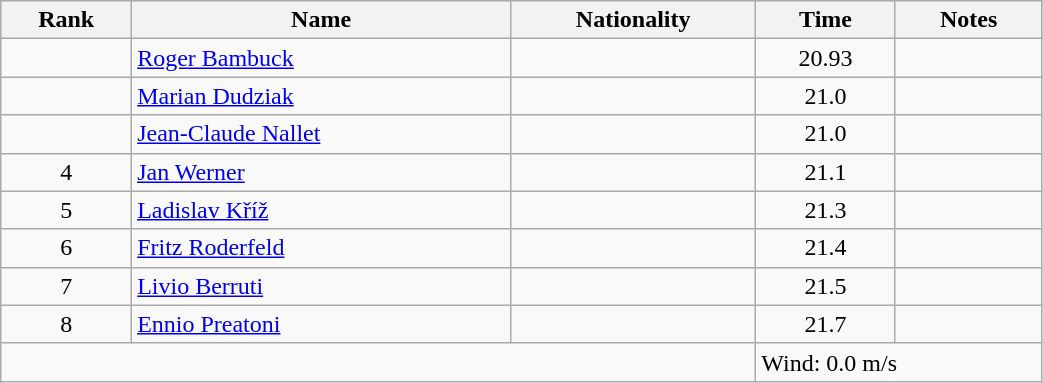<table class="wikitable sortable" style="text-align:center;width: 55%">
<tr>
<th>Rank</th>
<th>Name</th>
<th>Nationality</th>
<th>Time</th>
<th>Notes</th>
</tr>
<tr>
<td></td>
<td align=left><a href='#'>Roger Bambuck</a></td>
<td align=left></td>
<td>20.93</td>
<td></td>
</tr>
<tr>
<td></td>
<td align=left><a href='#'>Marian Dudziak</a></td>
<td align=left></td>
<td>21.0</td>
<td></td>
</tr>
<tr>
<td></td>
<td align=left><a href='#'>Jean-Claude Nallet</a></td>
<td align=left></td>
<td>21.0</td>
<td></td>
</tr>
<tr>
<td>4</td>
<td align=left><a href='#'>Jan Werner</a></td>
<td align=left></td>
<td>21.1</td>
<td></td>
</tr>
<tr>
<td>5</td>
<td align=left><a href='#'>Ladislav Kříž</a></td>
<td align=left></td>
<td>21.3</td>
<td></td>
</tr>
<tr>
<td>6</td>
<td align=left><a href='#'>Fritz Roderfeld</a></td>
<td align=left></td>
<td>21.4</td>
<td></td>
</tr>
<tr>
<td>7</td>
<td align=left><a href='#'>Livio Berruti</a></td>
<td align=left></td>
<td>21.5</td>
<td></td>
</tr>
<tr>
<td>8</td>
<td align=left><a href='#'>Ennio Preatoni</a></td>
<td align=left></td>
<td>21.7</td>
<td></td>
</tr>
<tr class="sortbottom">
<td colspan="3"></td>
<td colspan="2" style="text-align:left;">Wind: 0.0 m/s</td>
</tr>
</table>
